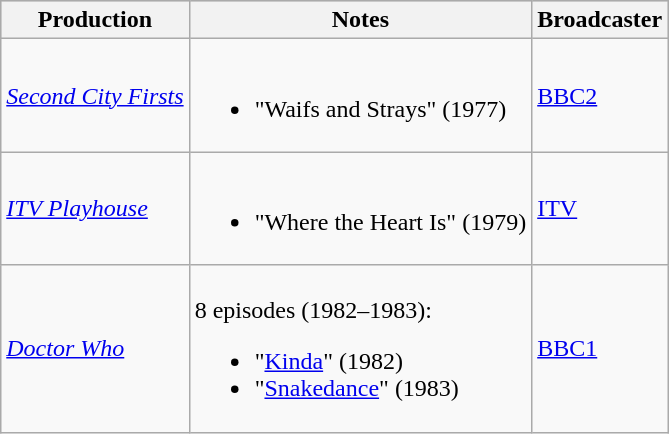<table class="wikitable">
<tr style="background:#ccc; text-align:center;">
<th>Production</th>
<th>Notes</th>
<th>Broadcaster</th>
</tr>
<tr>
<td><em><a href='#'>Second City Firsts</a></em></td>
<td><br><ul><li>"Waifs and Strays" (1977)</li></ul></td>
<td><a href='#'>BBC2</a></td>
</tr>
<tr>
<td><em><a href='#'>ITV Playhouse</a></em></td>
<td><br><ul><li>"Where the Heart Is" (1979)</li></ul></td>
<td><a href='#'>ITV</a></td>
</tr>
<tr>
<td><em><a href='#'>Doctor Who</a></em></td>
<td><br>8 episodes (1982–1983):<ul><li>"<a href='#'>Kinda</a>" (1982)</li><li>"<a href='#'>Snakedance</a>" (1983)</li></ul></td>
<td><a href='#'>BBC1</a></td>
</tr>
</table>
